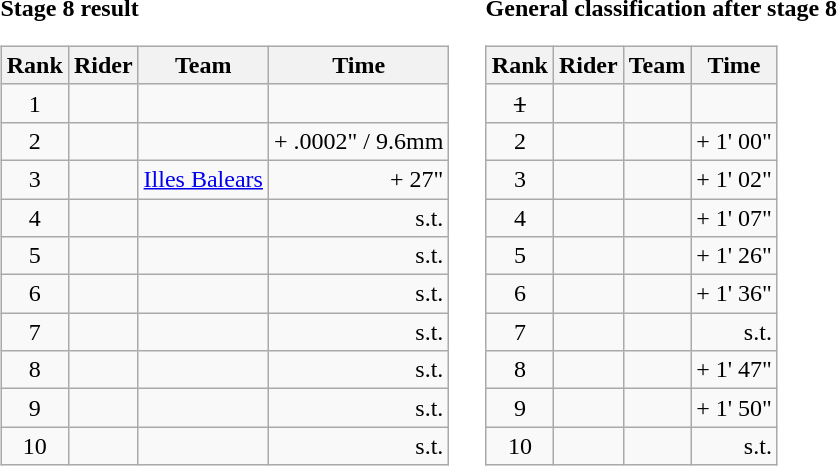<table>
<tr>
<td><strong>Stage 8 result</strong><br><table class="wikitable">
<tr>
<th scope="col">Rank</th>
<th scope="col">Rider</th>
<th scope="col">Team</th>
<th scope="col">Time</th>
</tr>
<tr>
<td style="text-align:center;">1</td>
<td></td>
<td></td>
<td style="text-align:right;"></td>
</tr>
<tr>
<td style="text-align:center;">2</td>
<td></td>
<td></td>
<td style="text-align:right;">+ .0002" / 9.6mm</td>
</tr>
<tr>
<td style="text-align:center;">3</td>
<td></td>
<td><a href='#'>Illes Balears</a></td>
<td style="text-align:right;">+ 27"</td>
</tr>
<tr>
<td style="text-align:center;">4</td>
<td></td>
<td></td>
<td style="text-align:right;">s.t.</td>
</tr>
<tr>
<td style="text-align:center;">5</td>
<td></td>
<td></td>
<td style="text-align:right;">s.t.</td>
</tr>
<tr>
<td style="text-align:center;">6</td>
<td></td>
<td></td>
<td style="text-align:right;">s.t.</td>
</tr>
<tr>
<td style="text-align:center;">7</td>
<td></td>
<td></td>
<td style="text-align:right;">s.t.</td>
</tr>
<tr>
<td style="text-align:center;">8</td>
<td></td>
<td></td>
<td style="text-align:right;">s.t.</td>
</tr>
<tr>
<td style="text-align:center;">9</td>
<td></td>
<td></td>
<td style="text-align:right;">s.t.</td>
</tr>
<tr>
<td style="text-align:center;">10</td>
<td></td>
<td></td>
<td style="text-align:right;">s.t.</td>
</tr>
</table>
</td>
<td></td>
<td><strong>General classification after stage 8</strong><br><table class="wikitable">
<tr>
<th scope="col">Rank</th>
<th scope="col">Rider</th>
<th scope="col">Team</th>
<th scope="col">Time</th>
</tr>
<tr>
<td style="text-align:center;"><del>1</del></td>
<td><del></del> </td>
<td><del></del></td>
<td style="text-align:right;"><del></del></td>
</tr>
<tr>
<td style="text-align:center;">2</td>
<td></td>
<td></td>
<td style="text-align:right;">+ 1' 00"</td>
</tr>
<tr>
<td style="text-align:center;">3</td>
<td></td>
<td></td>
<td style="text-align:right;">+ 1' 02"</td>
</tr>
<tr>
<td style="text-align:center;">4</td>
<td></td>
<td></td>
<td style="text-align:right;">+ 1' 07"</td>
</tr>
<tr>
<td style="text-align:center;">5</td>
<td></td>
<td></td>
<td style="text-align:right;">+ 1' 26"</td>
</tr>
<tr>
<td style="text-align:center;">6</td>
<td></td>
<td></td>
<td style="text-align:right;">+ 1' 36"</td>
</tr>
<tr>
<td style="text-align:center;">7</td>
<td></td>
<td></td>
<td style="text-align:right;">s.t.</td>
</tr>
<tr>
<td style="text-align:center;">8</td>
<td></td>
<td></td>
<td style="text-align:right;">+ 1' 47"</td>
</tr>
<tr>
<td style="text-align:center;">9</td>
<td></td>
<td></td>
<td style="text-align:right;">+ 1' 50"</td>
</tr>
<tr>
<td style="text-align:center;">10</td>
<td></td>
<td></td>
<td style="text-align:right;">s.t.</td>
</tr>
</table>
</td>
</tr>
</table>
